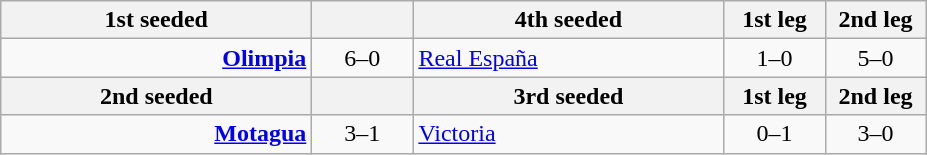<table class="wikitable">
<tr>
<th style="width:200px;">1st seeded</th>
<th style="width:60px;"></th>
<th style="width:200px;">4th seeded</th>
<th style="width:60px;">1st leg</th>
<th style="width:60px;">2nd leg</th>
</tr>
<tr>
<td style="text-align:right;"><a href='#'><strong>Olimpia</strong></a></td>
<td style="text-align:center;">6–0</td>
<td><a href='#'>Real España</a></td>
<td style="text-align:center;">1–0</td>
<td style="text-align:center;">5–0</td>
</tr>
<tr>
<th style="width:200px;">2nd seeded</th>
<th style="width:60px;"></th>
<th style="width:200px;">3rd seeded</th>
<th style="width:60px;">1st leg</th>
<th style="width:60px;">2nd leg</th>
</tr>
<tr>
<td style="text-align:right;"><a href='#'><strong>Motagua</strong></a></td>
<td style="text-align:center;">3–1</td>
<td><a href='#'>Victoria</a></td>
<td style="text-align:center;">0–1</td>
<td style="text-align:center;">3–0</td>
</tr>
</table>
